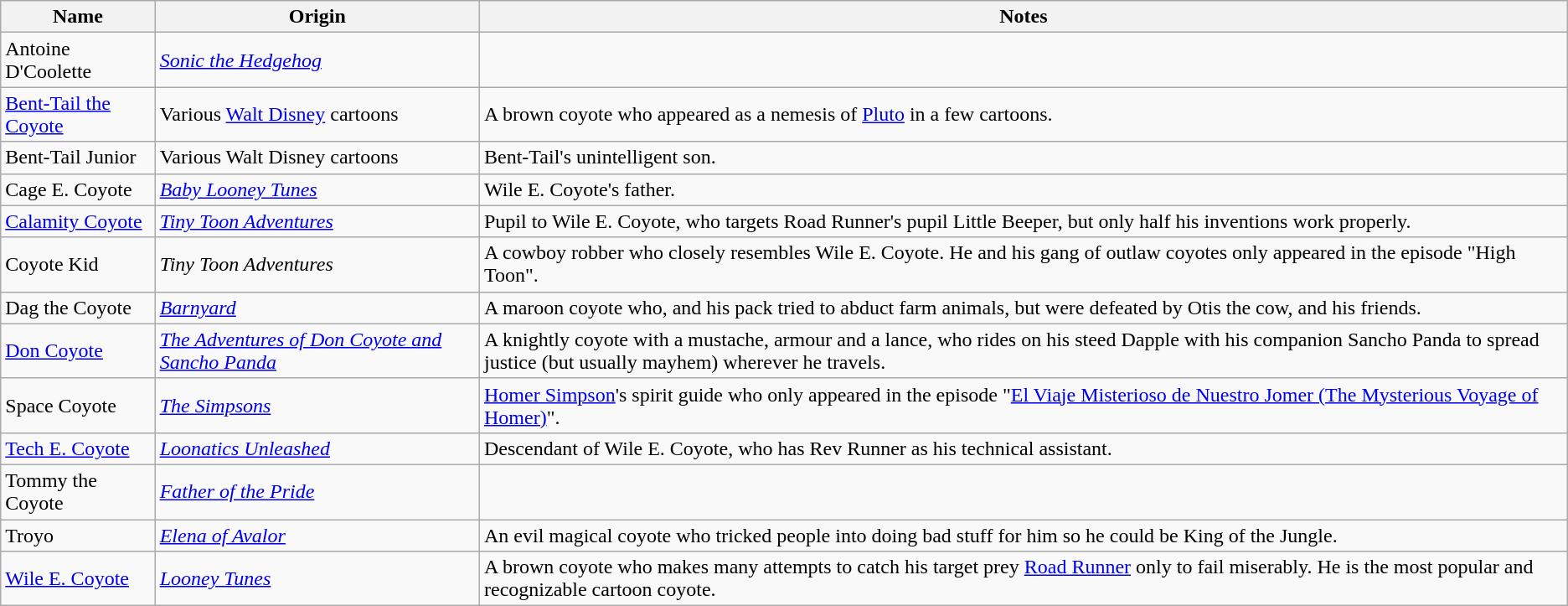<table class="wikitable sortable">
<tr>
<th>Name</th>
<th>Origin</th>
<th>Notes</th>
</tr>
<tr>
<td>Antoine D'Coolette</td>
<td><em><a href='#'>Sonic the Hedgehog</a></em></td>
<td></td>
</tr>
<tr>
<td><a href='#'>Bent-Tail the Coyote</a></td>
<td>Various <a href='#'>Walt Disney</a> cartoons</td>
<td>A brown coyote who appeared as a nemesis of <a href='#'>Pluto</a> in a few cartoons.</td>
</tr>
<tr>
<td>Bent-Tail Junior</td>
<td>Various Walt Disney cartoons</td>
<td>Bent-Tail's unintelligent son.</td>
</tr>
<tr>
<td>Cage E. Coyote</td>
<td><em><a href='#'>Baby Looney Tunes</a></em></td>
<td>Wile E. Coyote's father.</td>
</tr>
<tr>
<td><a href='#'>Calamity Coyote</a></td>
<td><em><a href='#'>Tiny Toon Adventures</a></em></td>
<td>Pupil to Wile E. Coyote, who targets Road Runner's pupil Little Beeper, but only half his inventions work properly.</td>
</tr>
<tr>
<td>Coyote Kid</td>
<td><em>Tiny Toon Adventures</em></td>
<td>A cowboy robber who closely resembles Wile E. Coyote. He and his gang of outlaw coyotes only appeared in the episode "High Toon".</td>
</tr>
<tr>
<td>Dag the Coyote</td>
<td><em><a href='#'>Barnyard</a></em></td>
<td>A maroon coyote who, and his pack tried to abduct farm animals, but were defeated by Otis the cow, and his friends.</td>
</tr>
<tr>
<td><a href='#'>Don Coyote</a></td>
<td><em><a href='#'>The Adventures of Don Coyote and Sancho Panda</a></em></td>
<td>A knightly coyote with a mustache, armour and a lance, who rides on his steed Dapple with his companion Sancho Panda to spread justice (but usually mayhem) wherever he travels.</td>
</tr>
<tr>
<td>Space Coyote</td>
<td><em><a href='#'>The Simpsons</a></em></td>
<td><a href='#'>Homer Simpson</a>'s spirit guide who only appeared in the episode "<a href='#'>El Viaje Misterioso de Nuestro Jomer (The Mysterious Voyage of Homer)</a>".</td>
</tr>
<tr>
<td><a href='#'>Tech E. Coyote</a></td>
<td><em><a href='#'>Loonatics Unleashed</a></em></td>
<td>Descendant of Wile E. Coyote, who has Rev Runner as his technical assistant.</td>
</tr>
<tr>
<td>Tommy the Coyote</td>
<td><em><a href='#'>Father of the Pride</a></em></td>
<td></td>
</tr>
<tr>
<td>Troyo</td>
<td><em><a href='#'>Elena of Avalor</a></em></td>
<td>An evil magical coyote who tricked people into doing bad stuff for him so he could be King of the Jungle.</td>
</tr>
<tr>
<td><a href='#'>Wile E. Coyote</a></td>
<td><em><a href='#'>Looney Tunes</a></em></td>
<td>A brown coyote who makes many attempts to catch his target prey <a href='#'>Road Runner</a> only to fail miserably. He is the most popular and recognizable cartoon coyote.</td>
</tr>
</table>
